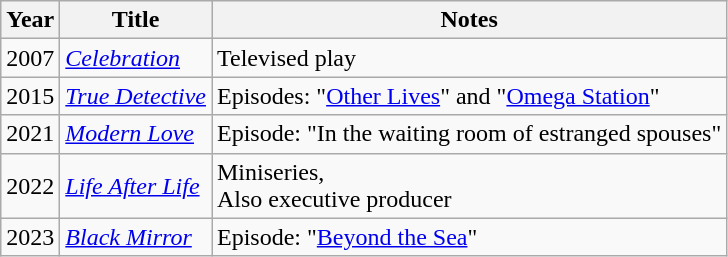<table class="wikitable">
<tr>
<th>Year</th>
<th>Title</th>
<th>Notes</th>
</tr>
<tr>
<td>2007</td>
<td><em><a href='#'>Celebration</a></em></td>
<td>Televised play</td>
</tr>
<tr>
<td>2015</td>
<td><em><a href='#'>True Detective</a></em></td>
<td>Episodes: "<a href='#'>Other Lives</a>" and "<a href='#'>Omega Station</a>"</td>
</tr>
<tr>
<td>2021</td>
<td><em><a href='#'>Modern Love</a> </em></td>
<td>Episode: "In the waiting room of estranged spouses"</td>
</tr>
<tr>
<td>2022</td>
<td><em><a href='#'>Life After Life</a></em></td>
<td>Miniseries,<br>Also executive producer</td>
</tr>
<tr>
<td>2023</td>
<td><em><a href='#'>Black Mirror</a></em></td>
<td>Episode: "<a href='#'>Beyond the Sea</a>"</td>
</tr>
</table>
